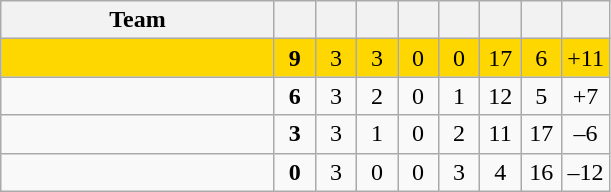<table class=wikitable style="text-align:center">
<tr>
<th width="175">Team</th>
<th width="20"></th>
<th width="20"></th>
<th width="20"></th>
<th width="20"></th>
<th width="20"></th>
<th width="20"></th>
<th width="20"></th>
<th width="20"></th>
</tr>
<tr bgcolor="gold">
<td style="text-align:left;"></td>
<td><strong>9</strong></td>
<td>3</td>
<td>3</td>
<td>0</td>
<td>0</td>
<td>17</td>
<td>6</td>
<td>+11</td>
</tr>
<tr>
<td style="text-align:left;"></td>
<td><strong>6</strong></td>
<td>3</td>
<td>2</td>
<td>0</td>
<td>1</td>
<td>12</td>
<td>5</td>
<td>+7</td>
</tr>
<tr>
<td style="text-align:left;"></td>
<td><strong>3</strong></td>
<td>3</td>
<td>1</td>
<td>0</td>
<td>2</td>
<td>11</td>
<td>17</td>
<td>–6</td>
</tr>
<tr>
<td style="text-align:left;"></td>
<td><strong>0</strong></td>
<td>3</td>
<td>0</td>
<td>0</td>
<td>3</td>
<td>4</td>
<td>16</td>
<td>–12</td>
</tr>
</table>
